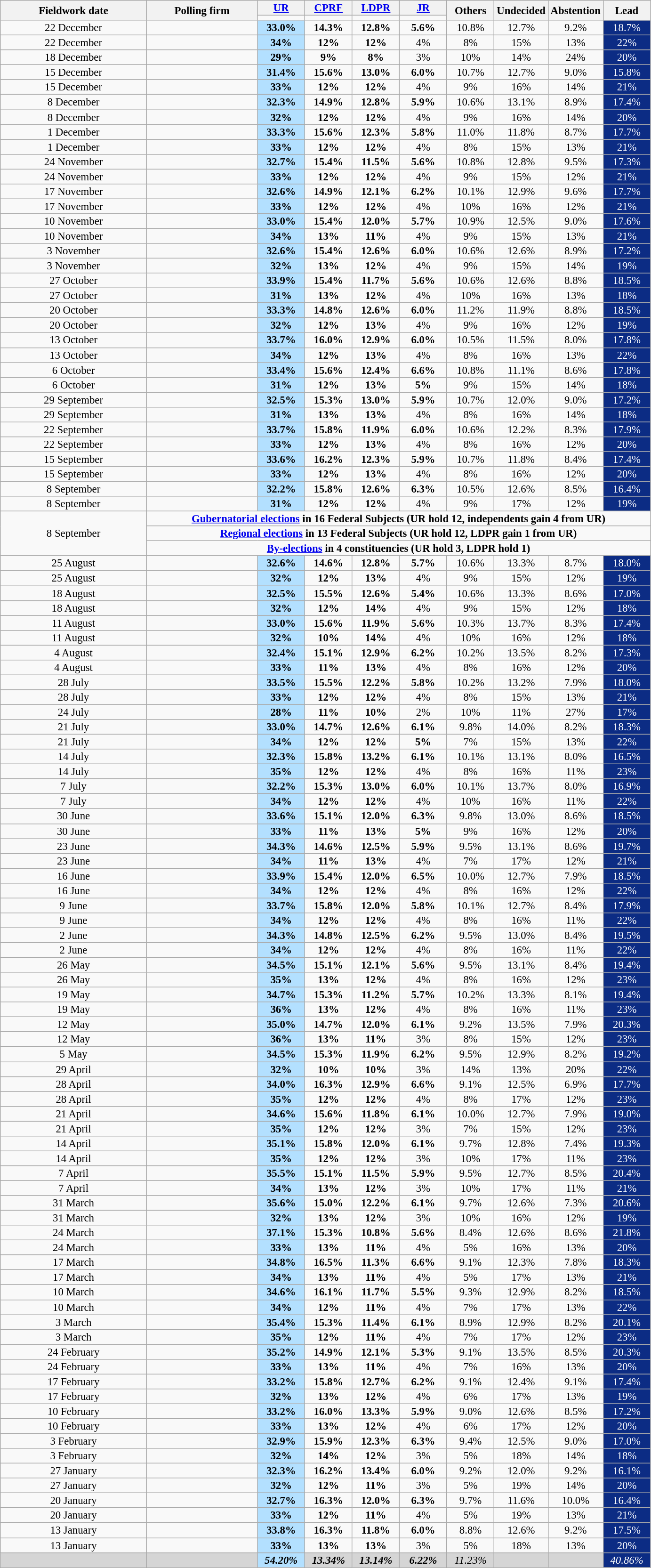<table class="wikitable mw-collapsible mw-collapsed" style="font-size:95%; line-height:14px; text-align:center">
<tr>
<th style=width:200px; rowspan=2>Fieldwork date</th>
<th style=width:150px; rowspan=2>Polling firm</th>
<th style="width:60px;"><a href='#'>UR</a></th>
<th style="width:60px;"><a href='#'>CPRF</a></th>
<th style="width:60px;"><a href='#'>LDPR</a></th>
<th style="width:60px;"><a href='#'>JR</a></th>
<th style="width:60px;" rowspan=2>Others</th>
<th style="width:60px;" rowspan=2>Undecided</th>
<th style="width:60px;" rowspan=2>Abstention</th>
<th style="width:60px;" rowspan="2">Lead</th>
</tr>
<tr>
<td bgcolor=></td>
<td bgcolor=></td>
<td bgcolor=></td>
<td bgcolor=></td>
</tr>
<tr>
<td>22 December</td>
<td></td>
<td style="background:#B3E0FF"><strong>33.0%</strong></td>
<td><strong>14.3%</strong></td>
<td><strong>12.8%</strong></td>
<td><strong>5.6%</strong></td>
<td>10.8%</td>
<td>12.7%</td>
<td>9.2%</td>
<td style="background:#0C2C84; color:white;">18.7%</td>
</tr>
<tr>
<td>22 December</td>
<td></td>
<td style="background:#B3E0FF"><strong>34%</strong></td>
<td><strong>12%</strong></td>
<td><strong>12%</strong></td>
<td>4%</td>
<td>8%</td>
<td>15%</td>
<td>13%</td>
<td style="background:#0C2C84; color:white;">22%</td>
</tr>
<tr>
<td>18 December</td>
<td></td>
<td style="background:#B3E0FF"><strong>29%</strong></td>
<td><strong>9%</strong></td>
<td><strong>8%</strong></td>
<td>3%</td>
<td>10%</td>
<td>14%</td>
<td>24%</td>
<td style="background:#0C2C84; color:white;">20%</td>
</tr>
<tr>
<td>15 December</td>
<td></td>
<td style="background:#B3E0FF"><strong>31.4%</strong></td>
<td><strong>15.6%</strong></td>
<td><strong>13.0%</strong></td>
<td><strong>6.0%</strong></td>
<td>10.7%</td>
<td>12.7%</td>
<td>9.0%</td>
<td style="background:#0C2C84; color:white;">15.8%</td>
</tr>
<tr>
<td>15 December</td>
<td></td>
<td style="background:#B3E0FF"><strong>33%</strong></td>
<td><strong>12%</strong></td>
<td><strong>12%</strong></td>
<td>4%</td>
<td>9%</td>
<td>16%</td>
<td>14%</td>
<td style="background:#0C2C84; color:white;">21%</td>
</tr>
<tr>
<td>8 December</td>
<td></td>
<td style="background:#B3E0FF"><strong>32.3%</strong></td>
<td><strong>14.9%</strong></td>
<td><strong>12.8%</strong></td>
<td><strong>5.9%</strong></td>
<td>10.6%</td>
<td>13.1%</td>
<td>8.9%</td>
<td style="background:#0C2C84; color:white;">17.4%</td>
</tr>
<tr>
<td>8 December</td>
<td></td>
<td style="background:#B3E0FF"><strong>32%</strong></td>
<td><strong>12%</strong></td>
<td><strong>12%</strong></td>
<td>4%</td>
<td>9%</td>
<td>16%</td>
<td>14%</td>
<td style="background:#0C2C84; color:white;">20%</td>
</tr>
<tr>
<td>1 December</td>
<td></td>
<td style="background:#B3E0FF"><strong>33.3%</strong></td>
<td><strong>15.6%</strong></td>
<td><strong>12.3%</strong></td>
<td><strong>5.8%</strong></td>
<td>11.0%</td>
<td>11.8%</td>
<td>8.7%</td>
<td style="background:#0C2C84; color:white;">17.7%</td>
</tr>
<tr>
<td>1 December</td>
<td></td>
<td style="background:#B3E0FF"><strong>33%</strong></td>
<td><strong>12%</strong></td>
<td><strong>12%</strong></td>
<td>4%</td>
<td>8%</td>
<td>15%</td>
<td>13%</td>
<td style="background:#0C2C84; color:white;">21%</td>
</tr>
<tr>
<td>24 November</td>
<td></td>
<td style="background:#B3E0FF"><strong>32.7%</strong></td>
<td><strong>15.4%</strong></td>
<td><strong>11.5%</strong></td>
<td><strong>5.6%</strong></td>
<td>10.8%</td>
<td>12.8%</td>
<td>9.5%</td>
<td style="background:#0C2C84; color:white;">17.3%</td>
</tr>
<tr>
<td>24 November</td>
<td></td>
<td style="background:#B3E0FF"><strong>33%</strong></td>
<td><strong>12%</strong></td>
<td><strong>12%</strong></td>
<td>4%</td>
<td>9%</td>
<td>15%</td>
<td>12%</td>
<td style="background:#0C2C84; color:white;">21%</td>
</tr>
<tr>
<td>17 November</td>
<td></td>
<td style="background:#B3E0FF"><strong>32.6%</strong></td>
<td><strong>14.9%</strong></td>
<td><strong>12.1%</strong></td>
<td><strong>6.2%</strong></td>
<td>10.1%</td>
<td>12.9%</td>
<td>9.6%</td>
<td style="background:#0C2C84; color:white;">17.7%</td>
</tr>
<tr>
<td>17 November</td>
<td></td>
<td style="background:#B3E0FF"><strong>33%</strong></td>
<td><strong>12%</strong></td>
<td><strong>12%</strong></td>
<td>4%</td>
<td>10%</td>
<td>16%</td>
<td>12%</td>
<td style="background:#0C2C84; color:white;">21%</td>
</tr>
<tr>
<td>10 November</td>
<td></td>
<td style="background:#B3E0FF"><strong>33.0%</strong></td>
<td><strong>15.4%</strong></td>
<td><strong>12.0%</strong></td>
<td><strong>5.7%</strong></td>
<td>10.9%</td>
<td>12.5%</td>
<td>9.0%</td>
<td style="background:#0C2C84; color:white;">17.6%</td>
</tr>
<tr>
<td>10 November</td>
<td></td>
<td style="background:#B3E0FF"><strong>34%</strong></td>
<td><strong>13%</strong></td>
<td><strong>11%</strong></td>
<td>4%</td>
<td>9%</td>
<td>15%</td>
<td>13%</td>
<td style="background:#0C2C84; color:white;">21%</td>
</tr>
<tr>
<td>3 November</td>
<td></td>
<td style="background:#B3E0FF"><strong>32.6%</strong></td>
<td><strong>15.4%</strong></td>
<td><strong>12.6%</strong></td>
<td><strong>6.0%</strong></td>
<td>10.6%</td>
<td>12.6%</td>
<td>8.9%</td>
<td style="background:#0C2C84; color:white;">17.2%</td>
</tr>
<tr>
<td>3 November</td>
<td></td>
<td style="background:#B3E0FF"><strong>32%</strong></td>
<td><strong>13%</strong></td>
<td><strong>12%</strong></td>
<td>4%</td>
<td>9%</td>
<td>15%</td>
<td>14%</td>
<td style="background:#0C2C84; color:white;">19%</td>
</tr>
<tr>
<td>27 October</td>
<td></td>
<td style="background:#B3E0FF"><strong>33.9%</strong></td>
<td><strong>15.4%</strong></td>
<td><strong>11.7%</strong></td>
<td><strong>5.6%</strong></td>
<td>10.6%</td>
<td>12.6%</td>
<td>8.8%</td>
<td style="background:#0C2C84; color:white;">18.5%</td>
</tr>
<tr>
<td>27 October</td>
<td></td>
<td style="background:#B3E0FF"><strong>31%</strong></td>
<td><strong>13%</strong></td>
<td><strong>12%</strong></td>
<td>4%</td>
<td>10%</td>
<td>16%</td>
<td>13%</td>
<td style="background:#0C2C84; color:white;">18%</td>
</tr>
<tr>
<td>20 October</td>
<td></td>
<td style="background:#B3E0FF"><strong>33.3%</strong></td>
<td><strong>14.8%</strong></td>
<td><strong>12.6%</strong></td>
<td><strong>6.0%</strong></td>
<td>11.2%</td>
<td>11.9%</td>
<td>8.8%</td>
<td style="background:#0C2C84; color:white;">18.5%</td>
</tr>
<tr>
<td>20 October</td>
<td></td>
<td style="background:#B3E0FF"><strong>32%</strong></td>
<td><strong>12%</strong></td>
<td><strong>13%</strong></td>
<td>4%</td>
<td>9%</td>
<td>16%</td>
<td>12%</td>
<td style="background:#0C2C84; color:white;">19%</td>
</tr>
<tr>
<td>13 October</td>
<td></td>
<td style="background:#B3E0FF"><strong>33.7%</strong></td>
<td><strong>16.0%</strong></td>
<td><strong>12.9%</strong></td>
<td><strong>6.0%</strong></td>
<td>10.5%</td>
<td>11.5%</td>
<td>8.0%</td>
<td style="background:#0C2C84; color:white;">17.8%</td>
</tr>
<tr>
<td>13 October</td>
<td></td>
<td style="background:#B3E0FF"><strong>34%</strong></td>
<td><strong>12%</strong></td>
<td><strong>13%</strong></td>
<td>4%</td>
<td>8%</td>
<td>16%</td>
<td>13%</td>
<td style="background:#0C2C84; color:white;">22%</td>
</tr>
<tr>
<td>6 October</td>
<td></td>
<td style="background:#B3E0FF"><strong>33.4%</strong></td>
<td><strong>15.6%</strong></td>
<td><strong>12.4%</strong></td>
<td><strong>6.6%</strong></td>
<td>10.8%</td>
<td>11.1%</td>
<td>8.6%</td>
<td style="background:#0C2C84; color:white;">17.8%</td>
</tr>
<tr>
<td>6 October</td>
<td></td>
<td style="background:#B3E0FF"><strong>31%</strong></td>
<td><strong>12%</strong></td>
<td><strong>13%</strong></td>
<td><strong>5%</strong></td>
<td>9%</td>
<td>15%</td>
<td>14%</td>
<td style="background:#0C2C84; color:white;">18%</td>
</tr>
<tr>
<td>29 September</td>
<td></td>
<td style="background:#B3E0FF"><strong>32.5%</strong></td>
<td><strong>15.3%</strong></td>
<td><strong>13.0%</strong></td>
<td><strong>5.9%</strong></td>
<td>10.7%</td>
<td>12.0%</td>
<td>9.0%</td>
<td style="background:#0C2C84; color:white;">17.2%</td>
</tr>
<tr>
<td>29 September</td>
<td></td>
<td style="background:#B3E0FF"><strong>31%</strong></td>
<td><strong>13%</strong></td>
<td><strong>13%</strong></td>
<td>4%</td>
<td>8%</td>
<td>16%</td>
<td>14%</td>
<td style="background:#0C2C84; color:white;">18%</td>
</tr>
<tr>
<td>22 September</td>
<td></td>
<td style="background:#B3E0FF"><strong>33.7%</strong></td>
<td><strong>15.8%</strong></td>
<td><strong>11.9%</strong></td>
<td><strong>6.0%</strong></td>
<td>10.6%</td>
<td>12.2%</td>
<td>8.3%</td>
<td style="background:#0C2C84; color:white;">17.9%</td>
</tr>
<tr>
<td>22 September</td>
<td></td>
<td style="background:#B3E0FF"><strong>33%</strong></td>
<td><strong>12%</strong></td>
<td><strong>13%</strong></td>
<td>4%</td>
<td>8%</td>
<td>16%</td>
<td>12%</td>
<td style="background:#0C2C84; color:white;">20%</td>
</tr>
<tr>
<td>15 September</td>
<td></td>
<td style="background:#B3E0FF"><strong>33.6%</strong></td>
<td><strong>16.2%</strong></td>
<td><strong>12.3%</strong></td>
<td><strong>5.9%</strong></td>
<td>10.7%</td>
<td>11.8%</td>
<td>8.4%</td>
<td style="background:#0C2C84; color:white;">17.4%</td>
</tr>
<tr>
<td>15 September</td>
<td></td>
<td style="background:#B3E0FF"><strong>33%</strong></td>
<td><strong>12%</strong></td>
<td><strong>13%</strong></td>
<td>4%</td>
<td>8%</td>
<td>16%</td>
<td>12%</td>
<td style="background:#0C2C84; color:white;">20%</td>
</tr>
<tr>
<td>8 September</td>
<td></td>
<td style="background:#B3E0FF"><strong>32.2%</strong></td>
<td><strong>15.8%</strong></td>
<td><strong>12.6%</strong></td>
<td><strong>6.3%</strong></td>
<td>10.5%</td>
<td>12.6%</td>
<td>8.5%</td>
<td style="background:#0C2C84; color:white;">16.4%</td>
</tr>
<tr>
<td>8 September</td>
<td></td>
<td style="background:#B3E0FF"><strong>31%</strong></td>
<td><strong>12%</strong></td>
<td><strong>12%</strong></td>
<td>4%</td>
<td>9%</td>
<td>17%</td>
<td>12%</td>
<td style="background:#0C2C84; color:white;">19%</td>
</tr>
<tr>
<td rowspan=3>8 September</td>
<td colspan=9><strong><a href='#'>Gubernatorial elections</a> in 16 Federal Subjects (UR hold 12, independents gain 4 from UR)</strong></td>
</tr>
<tr>
<td colspan=9><strong><a href='#'>Regional elections</a> in 13 Federal Subjects (UR hold 12, LDPR gain 1 from UR)</strong></td>
</tr>
<tr>
<td colspan=9><strong><a href='#'>By-elections</a> in 4 constituencies (UR hold 3, LDPR hold 1)</strong></td>
</tr>
<tr>
<td>25 August</td>
<td></td>
<td style="background:#B3E0FF"><strong>32.6%</strong></td>
<td><strong>14.6%</strong></td>
<td><strong>12.8%</strong></td>
<td><strong>5.7%</strong></td>
<td>10.6%</td>
<td>13.3%</td>
<td>8.7%</td>
<td style="background:#0C2C84; color:white;">18.0%</td>
</tr>
<tr>
<td>25 August</td>
<td></td>
<td style="background:#B3E0FF"><strong>32%</strong></td>
<td><strong>12%</strong></td>
<td><strong>13%</strong></td>
<td>4%</td>
<td>9%</td>
<td>15%</td>
<td>12%</td>
<td style="background:#0C2C84; color:white;">19%</td>
</tr>
<tr>
<td>18 August</td>
<td></td>
<td style="background:#B3E0FF"><strong>32.5%</strong></td>
<td><strong>15.5%</strong></td>
<td><strong>12.6%</strong></td>
<td><strong>5.4%</strong></td>
<td>10.6%</td>
<td>13.3%</td>
<td>8.6%</td>
<td style="background:#0C2C84; color:white;">17.0%</td>
</tr>
<tr>
<td>18 August</td>
<td></td>
<td style="background:#B3E0FF"><strong>32%</strong></td>
<td><strong>12%</strong></td>
<td><strong>14%</strong></td>
<td>4%</td>
<td>9%</td>
<td>15%</td>
<td>12%</td>
<td style="background:#0C2C84; color:white;">18%</td>
</tr>
<tr>
<td>11 August</td>
<td></td>
<td style="background:#B3E0FF"><strong>33.0%</strong></td>
<td><strong>15.6%</strong></td>
<td><strong>11.9%</strong></td>
<td><strong>5.6%</strong></td>
<td>10.3%</td>
<td>13.7%</td>
<td>8.3%</td>
<td style="background:#0C2C84; color:white;">17.4%</td>
</tr>
<tr>
<td>11 August</td>
<td></td>
<td style="background:#B3E0FF"><strong>32%</strong></td>
<td><strong>10%</strong></td>
<td><strong>14%</strong></td>
<td>4%</td>
<td>10%</td>
<td>16%</td>
<td>12%</td>
<td style="background:#0C2C84; color:white;">18%</td>
</tr>
<tr>
<td>4 August</td>
<td></td>
<td style="background:#B3E0FF"><strong>32.4%</strong></td>
<td><strong>15.1%</strong></td>
<td><strong>12.9%</strong></td>
<td><strong>6.2%</strong></td>
<td>10.2%</td>
<td>13.5%</td>
<td>8.2%</td>
<td style="background:#0C2C84; color:white;">17.3%</td>
</tr>
<tr>
<td>4 August</td>
<td></td>
<td style="background:#B3E0FF"><strong>33%</strong></td>
<td><strong>11%</strong></td>
<td><strong>13%</strong></td>
<td>4%</td>
<td>8%</td>
<td>16%</td>
<td>12%</td>
<td style="background:#0C2C84; color:white;">20%</td>
</tr>
<tr>
<td>28 July</td>
<td></td>
<td style="background:#B3E0FF"><strong>33.5%</strong></td>
<td><strong>15.5%</strong></td>
<td><strong>12.2%</strong></td>
<td><strong>5.8%</strong></td>
<td>10.2%</td>
<td>13.2%</td>
<td>7.9%</td>
<td style="background:#0C2C84; color:white;">18.0%</td>
</tr>
<tr>
<td>28 July</td>
<td></td>
<td style="background:#B3E0FF"><strong>33%</strong></td>
<td><strong>12%</strong></td>
<td><strong>12%</strong></td>
<td>4%</td>
<td>8%</td>
<td>15%</td>
<td>13%</td>
<td style="background:#0C2C84; color:white;">21%</td>
</tr>
<tr>
<td>24 July</td>
<td></td>
<td style="background:#B3E0FF"><strong>28%</strong></td>
<td><strong>11%</strong></td>
<td><strong>10%</strong></td>
<td>2%</td>
<td>10%</td>
<td>11%</td>
<td>27%</td>
<td style="background:#0C2C84; color:white;">17%</td>
</tr>
<tr>
<td>21 July</td>
<td></td>
<td style="background:#B3E0FF"><strong>33.0%</strong></td>
<td><strong>14.7%</strong></td>
<td><strong>12.6%</strong></td>
<td><strong>6.1%</strong></td>
<td>9.8%</td>
<td>14.0%</td>
<td>8.2%</td>
<td style="background:#0C2C84; color:white;">18.3%</td>
</tr>
<tr>
<td>21 July</td>
<td></td>
<td style="background:#B3E0FF"><strong>34%</strong></td>
<td><strong>12%</strong></td>
<td><strong>12%</strong></td>
<td><strong>5%</strong></td>
<td>7%</td>
<td>15%</td>
<td>13%</td>
<td style="background:#0C2C84; color:white;">22%</td>
</tr>
<tr>
<td>14 July</td>
<td></td>
<td style="background:#B3E0FF"><strong>32.3%</strong></td>
<td><strong>15.8%</strong></td>
<td><strong>13.2%</strong></td>
<td><strong>6.1%</strong></td>
<td>10.1%</td>
<td>13.1%</td>
<td>8.0%</td>
<td style="background:#0C2C84; color:white;">16.5%</td>
</tr>
<tr>
<td>14 July</td>
<td></td>
<td style="background:#B3E0FF"><strong>35%</strong></td>
<td><strong>12%</strong></td>
<td><strong>12%</strong></td>
<td>4%</td>
<td>8%</td>
<td>16%</td>
<td>11%</td>
<td style="background:#0C2C84; color:white;">23%</td>
</tr>
<tr>
<td>7 July</td>
<td></td>
<td style="background:#B3E0FF"><strong>32.2%</strong></td>
<td><strong>15.3%</strong></td>
<td><strong>13.0%</strong></td>
<td><strong>6.0%</strong></td>
<td>10.1%</td>
<td>13.7%</td>
<td>8.0%</td>
<td style="background:#0C2C84; color:white;">16.9%</td>
</tr>
<tr>
<td>7 July</td>
<td></td>
<td style="background:#B3E0FF"><strong>34%</strong></td>
<td><strong>12%</strong></td>
<td><strong>12%</strong></td>
<td>4%</td>
<td>10%</td>
<td>16%</td>
<td>11%</td>
<td style="background:#0C2C84; color:white;">22%</td>
</tr>
<tr>
<td>30 June</td>
<td></td>
<td style="background:#B3E0FF"><strong>33.6%</strong></td>
<td><strong>15.1%</strong></td>
<td><strong>12.0%</strong></td>
<td><strong>6.3%</strong></td>
<td>9.8%</td>
<td>13.0%</td>
<td>8.6%</td>
<td style="background:#0C2C84; color:white;">18.5%</td>
</tr>
<tr>
<td>30 June</td>
<td></td>
<td style="background:#B3E0FF"><strong>33%</strong></td>
<td><strong>11%</strong></td>
<td><strong>13%</strong></td>
<td><strong>5%</strong></td>
<td>9%</td>
<td>16%</td>
<td>12%</td>
<td style="background:#0C2C84; color:white;">20%</td>
</tr>
<tr>
<td>23 June</td>
<td></td>
<td style="background:#B3E0FF"><strong>34.3%</strong></td>
<td><strong>14.6%</strong></td>
<td><strong>12.5%</strong></td>
<td><strong>5.9%</strong></td>
<td>9.5%</td>
<td>13.1%</td>
<td>8.6%</td>
<td style="background:#0C2C84; color:white;">19.7%</td>
</tr>
<tr>
<td>23 June</td>
<td></td>
<td style="background:#B3E0FF"><strong>34%</strong></td>
<td><strong>11%</strong></td>
<td><strong>13%</strong></td>
<td>4%</td>
<td>7%</td>
<td>17%</td>
<td>12%</td>
<td style="background:#0C2C84; color:white;">21%</td>
</tr>
<tr>
<td>16 June</td>
<td></td>
<td style="background:#B3E0FF"><strong>33.9%</strong></td>
<td><strong>15.4%</strong></td>
<td><strong>12.0%</strong></td>
<td><strong>6.5%</strong></td>
<td>10.0%</td>
<td>12.7%</td>
<td>7.9%</td>
<td style="background:#0C2C84; color:white;">18.5%</td>
</tr>
<tr>
<td>16 June</td>
<td></td>
<td style="background:#B3E0FF"><strong>34%</strong></td>
<td><strong>12%</strong></td>
<td><strong>12%</strong></td>
<td>4%</td>
<td>8%</td>
<td>16%</td>
<td>12%</td>
<td style="background:#0C2C84; color:white;">22%</td>
</tr>
<tr>
<td>9 June</td>
<td></td>
<td style="background:#B3E0FF"><strong>33.7%</strong></td>
<td><strong>15.8%</strong></td>
<td><strong>12.0%</strong></td>
<td><strong>5.8%</strong></td>
<td>10.1%</td>
<td>12.7%</td>
<td>8.4%</td>
<td style="background:#0C2C84; color:white;">17.9%</td>
</tr>
<tr>
<td>9 June</td>
<td></td>
<td style="background:#B3E0FF"><strong>34%</strong></td>
<td><strong>12%</strong></td>
<td><strong>12%</strong></td>
<td>4%</td>
<td>8%</td>
<td>16%</td>
<td>11%</td>
<td style="background:#0C2C84; color:white;">22%</td>
</tr>
<tr>
<td>2 June</td>
<td></td>
<td style="background:#B3E0FF"><strong>34.3%</strong></td>
<td><strong>14.8%</strong></td>
<td><strong>12.5%</strong></td>
<td><strong>6.2%</strong></td>
<td>9.5%</td>
<td>13.0%</td>
<td>8.4%</td>
<td style="background:#0C2C84; color:white;">19.5%</td>
</tr>
<tr>
<td>2 June</td>
<td></td>
<td style="background:#B3E0FF"><strong>34%</strong></td>
<td><strong>12%</strong></td>
<td><strong>12%</strong></td>
<td>4%</td>
<td>8%</td>
<td>16%</td>
<td>11%</td>
<td style="background:#0C2C84; color:white;">22%</td>
</tr>
<tr>
<td>26 May</td>
<td></td>
<td style="background:#B3E0FF"><strong>34.5%</strong></td>
<td><strong>15.1%</strong></td>
<td><strong>12.1%</strong></td>
<td><strong>5.6%</strong></td>
<td>9.5%</td>
<td>13.1%</td>
<td>8.4%</td>
<td style="background:#0C2C84; color:white;">19.4%</td>
</tr>
<tr>
<td>26 May</td>
<td></td>
<td style="background:#B3E0FF"><strong>35%</strong></td>
<td><strong>13%</strong></td>
<td><strong>12%</strong></td>
<td>4%</td>
<td>8%</td>
<td>16%</td>
<td>12%</td>
<td style="background:#0C2C84; color:white;">23%</td>
</tr>
<tr>
<td>19 May</td>
<td></td>
<td style="background:#B3E0FF"><strong>34.7%</strong></td>
<td><strong>15.3%</strong></td>
<td><strong>11.2%</strong></td>
<td><strong>5.7%</strong></td>
<td>10.2%</td>
<td>13.3%</td>
<td>8.1%</td>
<td style="background:#0C2C84; color:white;">19.4%</td>
</tr>
<tr>
<td>19 May</td>
<td></td>
<td style="background:#B3E0FF"><strong>36%</strong></td>
<td><strong>13%</strong></td>
<td><strong>12%</strong></td>
<td>4%</td>
<td>8%</td>
<td>16%</td>
<td>11%</td>
<td style="background:#0C2C84; color:white;">23%</td>
</tr>
<tr>
<td>12 May</td>
<td></td>
<td style="background:#B3E0FF"><strong>35.0%</strong></td>
<td><strong>14.7%</strong></td>
<td><strong>12.0%</strong></td>
<td><strong>6.1%</strong></td>
<td>9.2%</td>
<td>13.5%</td>
<td>7.9%</td>
<td style="background:#0C2C84; color:white;">20.3%</td>
</tr>
<tr>
<td>12 May</td>
<td></td>
<td style="background:#B3E0FF"><strong>36%</strong></td>
<td><strong>13%</strong></td>
<td><strong>11%</strong></td>
<td>3%</td>
<td>8%</td>
<td>15%</td>
<td>12%</td>
<td style="background:#0C2C84; color:white;">23%</td>
</tr>
<tr>
<td>5 May</td>
<td></td>
<td style="background:#B3E0FF"><strong>34.5%</strong></td>
<td><strong>15.3%</strong></td>
<td><strong>11.9%</strong></td>
<td><strong>6.2%</strong></td>
<td>9.5%</td>
<td>12.9%</td>
<td>8.2%</td>
<td style="background:#0C2C84; color:white;">19.2%</td>
</tr>
<tr>
<td>29 April</td>
<td></td>
<td style="background:#B3E0FF"><strong>32%</strong></td>
<td><strong>10%</strong></td>
<td><strong>10%</strong></td>
<td>3%</td>
<td>14%</td>
<td>13%</td>
<td>20%</td>
<td style="background:#0C2C84; color:white;">22%</td>
</tr>
<tr>
<td>28 April</td>
<td></td>
<td style="background:#B3E0FF"><strong>34.0%</strong></td>
<td><strong>16.3%</strong></td>
<td><strong>12.9%</strong></td>
<td><strong>6.6%</strong></td>
<td>9.1%</td>
<td>12.5%</td>
<td>6.9%</td>
<td style="background:#0C2C84; color:white;">17.7%</td>
</tr>
<tr>
<td>28 April</td>
<td></td>
<td style="background:#B3E0FF"><strong>35%</strong></td>
<td><strong>12%</strong></td>
<td><strong>12%</strong></td>
<td>4%</td>
<td>8%</td>
<td>17%</td>
<td>12%</td>
<td style="background:#0C2C84; color:white;">23%</td>
</tr>
<tr>
<td>21 April</td>
<td></td>
<td style="background:#B3E0FF"><strong>34.6%</strong></td>
<td><strong>15.6%</strong></td>
<td><strong>11.8%</strong></td>
<td><strong>6.1%</strong></td>
<td>10.0%</td>
<td>12.7%</td>
<td>7.9%</td>
<td style="background:#0C2C84; color:white;">19.0%</td>
</tr>
<tr>
<td>21 April</td>
<td></td>
<td style="background:#B3E0FF"><strong>35%</strong></td>
<td><strong>12%</strong></td>
<td><strong>12%</strong></td>
<td>3%</td>
<td>7%</td>
<td>15%</td>
<td>12%</td>
<td style="background:#0C2C84; color:white;">23%</td>
</tr>
<tr>
<td>14 April</td>
<td></td>
<td style="background:#B3E0FF"><strong>35.1%</strong></td>
<td><strong>15.8%</strong></td>
<td><strong>12.0%</strong></td>
<td><strong>6.1%</strong></td>
<td>9.7%</td>
<td>12.8%</td>
<td>7.4%</td>
<td style="background:#0C2C84; color:white;">19.3%</td>
</tr>
<tr>
<td>14 April</td>
<td></td>
<td style="background:#B3E0FF"><strong>35%</strong></td>
<td><strong>12%</strong></td>
<td><strong>12%</strong></td>
<td>3%</td>
<td>10%</td>
<td>17%</td>
<td>11%</td>
<td style="background:#0C2C84; color:white;">23%</td>
</tr>
<tr>
<td>7 April</td>
<td></td>
<td style="background:#B3E0FF"><strong>35.5%</strong></td>
<td><strong>15.1%</strong></td>
<td><strong>11.5%</strong></td>
<td><strong>5.9%</strong></td>
<td>9.5%</td>
<td>12.7%</td>
<td>8.5%</td>
<td style="background:#0C2C84; color:white;">20.4%</td>
</tr>
<tr>
<td>7 April</td>
<td></td>
<td style="background:#B3E0FF"><strong>34%</strong></td>
<td><strong>13%</strong></td>
<td><strong>12%</strong></td>
<td>3%</td>
<td>10%</td>
<td>17%</td>
<td>11%</td>
<td style="background:#0C2C84; color:white;">21%</td>
</tr>
<tr>
<td>31 March</td>
<td></td>
<td style="background:#B3E0FF"><strong>35.6%</strong></td>
<td><strong>15.0%</strong></td>
<td><strong>12.2%</strong></td>
<td><strong>6.1%</strong></td>
<td>9.7%</td>
<td>12.6%</td>
<td>7.3%</td>
<td style="background:#0C2C84; color:white;">20.6%</td>
</tr>
<tr>
<td>31 March</td>
<td></td>
<td style="background:#B3E0FF"><strong>32%</strong></td>
<td><strong>13%</strong></td>
<td><strong>12%</strong></td>
<td>3%</td>
<td>10%</td>
<td>16%</td>
<td>12%</td>
<td style="background:#0C2C84; color:white;">19%</td>
</tr>
<tr>
<td>24 March</td>
<td></td>
<td style="background:#B3E0FF"><strong>37.1%</strong></td>
<td><strong>15.3%</strong></td>
<td><strong>10.8%</strong></td>
<td><strong>5.6%</strong></td>
<td>8.4%</td>
<td>12.6%</td>
<td>8.6%</td>
<td style="background:#0C2C84; color:white;">21.8%</td>
</tr>
<tr>
<td>24 March</td>
<td></td>
<td style="background:#B3E0FF"><strong>33%</strong></td>
<td><strong>13%</strong></td>
<td><strong>11%</strong></td>
<td>4%</td>
<td>5%</td>
<td>16%</td>
<td>13%</td>
<td style="background:#0C2C84; color:white;">20%</td>
</tr>
<tr>
<td>17 March</td>
<td></td>
<td style="background:#B3E0FF"><strong>34.8%</strong></td>
<td><strong>16.5%</strong></td>
<td><strong>11.3%</strong></td>
<td><strong>6.6%</strong></td>
<td>9.1%</td>
<td>12.3%</td>
<td>7.8%</td>
<td style="background:#0C2C84; color:white;">18.3%</td>
</tr>
<tr>
<td>17 March</td>
<td></td>
<td style="background:#B3E0FF"><strong>34%</strong></td>
<td><strong>13%</strong></td>
<td><strong>11%</strong></td>
<td>4%</td>
<td>5%</td>
<td>17%</td>
<td>13%</td>
<td style="background:#0C2C84; color:white;">21%</td>
</tr>
<tr>
<td>10 March</td>
<td></td>
<td style="background:#B3E0FF"><strong>34.6%</strong></td>
<td><strong>16.1%</strong></td>
<td><strong>11.7%</strong></td>
<td><strong>5.5%</strong></td>
<td>9.3%</td>
<td>12.9%</td>
<td>8.2%</td>
<td style="background:#0C2C84; color:white;">18.5%</td>
</tr>
<tr>
<td>10 March</td>
<td></td>
<td style="background:#B3E0FF"><strong>34%</strong></td>
<td><strong>12%</strong></td>
<td><strong>11%</strong></td>
<td>4%</td>
<td>7%</td>
<td>17%</td>
<td>13%</td>
<td style="background:#0C2C84; color:white;">22%</td>
</tr>
<tr>
<td>3 March</td>
<td></td>
<td style="background:#B3E0FF"><strong>35.4%</strong></td>
<td><strong>15.3%</strong></td>
<td><strong>11.4%</strong></td>
<td><strong>6.1%</strong></td>
<td>8.9%</td>
<td>12.9%</td>
<td>8.2%</td>
<td style="background:#0C2C84; color:white;">20.1%</td>
</tr>
<tr>
<td>3 March</td>
<td></td>
<td style="background:#B3E0FF"><strong>35%</strong></td>
<td><strong>12%</strong></td>
<td><strong>11%</strong></td>
<td>4%</td>
<td>7%</td>
<td>17%</td>
<td>12%</td>
<td style="background:#0C2C84; color:white;">23%</td>
</tr>
<tr>
<td>24 February</td>
<td></td>
<td style="background:#B3E0FF"><strong>35.2%</strong></td>
<td><strong>14.9%</strong></td>
<td><strong>12.1%</strong></td>
<td><strong>5.3%</strong></td>
<td>9.1%</td>
<td>13.5%</td>
<td>8.5%</td>
<td style="background:#0C2C84; color:white;">20.3%</td>
</tr>
<tr>
<td>24 February</td>
<td></td>
<td style="background:#B3E0FF"><strong>33%</strong></td>
<td><strong>13%</strong></td>
<td><strong>11%</strong></td>
<td>4%</td>
<td>7%</td>
<td>16%</td>
<td>13%</td>
<td style="background:#0C2C84; color:white;">20%</td>
</tr>
<tr>
<td>17 February</td>
<td></td>
<td style="background:#B3E0FF"><strong>33.2%</strong></td>
<td><strong>15.8%</strong></td>
<td><strong>12.7%</strong></td>
<td><strong>6.2%</strong></td>
<td>9.1%</td>
<td>12.4%</td>
<td>9.1%</td>
<td style="background:#0C2C84; color:white;">17.4%</td>
</tr>
<tr>
<td>17 February</td>
<td></td>
<td style="background:#B3E0FF"><strong>32%</strong></td>
<td><strong>13%</strong></td>
<td><strong>12%</strong></td>
<td>4%</td>
<td>6%</td>
<td>17%</td>
<td>13%</td>
<td style="background:#0C2C84; color:white;">19%</td>
</tr>
<tr>
<td>10 February</td>
<td></td>
<td style="background:#B3E0FF"><strong>33.2%</strong></td>
<td><strong>16.0%</strong></td>
<td><strong>13.3%</strong></td>
<td><strong>5.9%</strong></td>
<td>9.0%</td>
<td>12.6%</td>
<td>8.5%</td>
<td style="background:#0C2C84; color:white;">17.2%</td>
</tr>
<tr>
<td>10 February</td>
<td></td>
<td style="background:#B3E0FF"><strong>33%</strong></td>
<td><strong>13%</strong></td>
<td><strong>12%</strong></td>
<td>4%</td>
<td>6%</td>
<td>17%</td>
<td>12%</td>
<td style="background:#0C2C84; color:white;">20%</td>
</tr>
<tr>
<td>3 February</td>
<td></td>
<td style="background:#B3E0FF"><strong>32.9%</strong></td>
<td><strong>15.9%</strong></td>
<td><strong>12.3%</strong></td>
<td><strong>6.3%</strong></td>
<td>9.4%</td>
<td>12.5%</td>
<td>9.0%</td>
<td style="background:#0C2C84; color:white;">17.0%</td>
</tr>
<tr>
<td>3 February</td>
<td></td>
<td style="background:#B3E0FF"><strong>32%</strong></td>
<td><strong>14%</strong></td>
<td><strong>12%</strong></td>
<td>3%</td>
<td>5%</td>
<td>18%</td>
<td>14%</td>
<td style="background:#0C2C84; color:white;">18%</td>
</tr>
<tr>
<td>27 January</td>
<td></td>
<td style="background:#B3E0FF"><strong>32.3%</strong></td>
<td><strong>16.2%</strong></td>
<td><strong>13.4%</strong></td>
<td><strong>6.0%</strong></td>
<td>9.2%</td>
<td>12.0%</td>
<td>9.2%</td>
<td style="background:#0C2C84; color:white;">16.1%</td>
</tr>
<tr>
<td>27 January</td>
<td></td>
<td style="background:#B3E0FF"><strong>32%</strong></td>
<td><strong>12%</strong></td>
<td><strong>11%</strong></td>
<td>3%</td>
<td>5%</td>
<td>19%</td>
<td>14%</td>
<td style="background:#0C2C84; color:white;">20%</td>
</tr>
<tr>
<td>20 January</td>
<td></td>
<td style="background:#B3E0FF"><strong>32.7%</strong></td>
<td><strong>16.3%</strong></td>
<td><strong>12.0%</strong></td>
<td><strong>6.3%</strong></td>
<td>9.7%</td>
<td>11.6%</td>
<td>10.0%</td>
<td style="background:#0C2C84; color:white;">16.4%</td>
</tr>
<tr>
<td>20 January</td>
<td></td>
<td style="background:#B3E0FF"><strong>33%</strong></td>
<td><strong>12%</strong></td>
<td><strong>11%</strong></td>
<td>4%</td>
<td>5%</td>
<td>19%</td>
<td>13%</td>
<td style="background:#0C2C84; color:white;">21%</td>
</tr>
<tr>
<td>13 January</td>
<td></td>
<td style="background:#B3E0FF"><strong>33.8%</strong></td>
<td><strong>16.3%</strong></td>
<td><strong>11.8%</strong></td>
<td><strong>6.0%</strong></td>
<td>8.8%</td>
<td>12.6%</td>
<td>9.2%</td>
<td style="background:#0C2C84; color:white;">17.5%</td>
</tr>
<tr>
<td>13 January</td>
<td></td>
<td style="background:#B3E0FF"><strong>33%</strong></td>
<td><strong>13%</strong></td>
<td><strong>13%</strong></td>
<td>3%</td>
<td>5%</td>
<td>18%</td>
<td>13%</td>
<td style="background:#0C2C84; color:white;">20%</td>
</tr>
<tr>
<td style="background:#D5D5D5"></td>
<td style="background:#D5D5D5"></td>
<td style="background:#B3E0FF"><strong><em>54.20%</em></strong></td>
<td style="background:#D5D5D5"><strong><em>13.34%</em></strong></td>
<td style="background:#D5D5D5"><strong><em>13.14%</em></strong></td>
<td style="background:#D5D5D5"><strong><em>6.22%</em></strong></td>
<td style="background:#D5D5D5"><em>11.23%</em></td>
<td style="background:#D5D5D5"></td>
<td style="background:#D5D5D5"></td>
<td style="background:#0C2C84; color:white;"><em>40.86%</em></td>
</tr>
</table>
